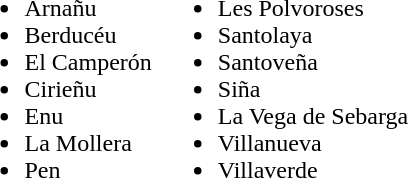<table border=0>
<tr>
<td><br><ul><li>Arnañu</li><li>Berducéu</li><li>El Camperón</li><li>Cirieñu</li><li>Enu</li><li>La Mollera</li><li>Pen</li></ul></td>
<td><br><ul><li>Les Polvoroses</li><li>Santolaya</li><li>Santoveña</li><li>Siña</li><li>La Vega de Sebarga</li><li>Villanueva</li><li>Villaverde</li></ul></td>
</tr>
</table>
